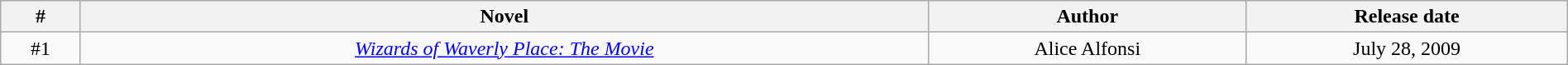<table class="wikitable sortable" width="100%" border="1" style="font-size: 100%; text-align:center">
<tr>
<th>#</th>
<th>Novel</th>
<th>Author</th>
<th>Release date</th>
</tr>
<tr>
<td>#1</td>
<td><em><a href='#'>Wizards of Waverly Place: The Movie</a></em></td>
<td>Alice Alfonsi</td>
<td>July 28, 2009</td>
</tr>
</table>
